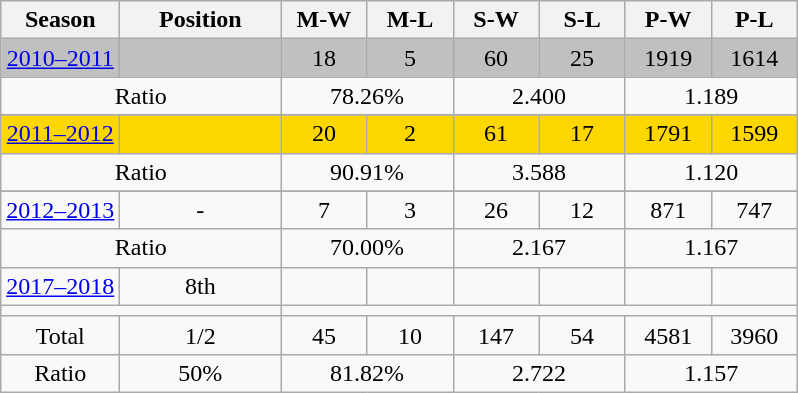<table class="wikitable" style="text-align: center;">
<tr>
<th>Season</th>
<th width="100">Position</th>
<th width="50">M-W</th>
<th width="50">M-L</th>
<th width="50">S-W</th>
<th width="50">S-L</th>
<th width="50">P-W</th>
<th width="50">P-L</th>
</tr>
<tr bgcolor=silver>
<td><a href='#'>2010–2011</a></td>
<td></td>
<td>18</td>
<td>5</td>
<td>60</td>
<td>25</td>
<td>1919</td>
<td>1614</td>
</tr>
<tr>
<td colspan=2>Ratio</td>
<td colspan=2>78.26%</td>
<td colspan=2>2.400</td>
<td colspan=2>1.189</td>
</tr>
<tr>
</tr>
<tr bgcolor=gold>
<td><a href='#'>2011–2012</a></td>
<td></td>
<td>20</td>
<td>2</td>
<td>61</td>
<td>17</td>
<td>1791</td>
<td>1599</td>
</tr>
<tr>
<td colspan=2>Ratio</td>
<td colspan=2>90.91%</td>
<td colspan=2>3.588</td>
<td colspan=2>1.120</td>
</tr>
<tr>
</tr>
<tr bgcolor=>
<td><a href='#'>2012–2013</a></td>
<td>-</td>
<td>7</td>
<td>3</td>
<td>26</td>
<td>12</td>
<td>871</td>
<td>747</td>
</tr>
<tr>
<td colspan=2>Ratio</td>
<td colspan=2>70.00%</td>
<td colspan=2>2.167</td>
<td colspan=2>1.167</td>
</tr>
<tr bgcolor=>
<td><a href='#'>2017–2018</a></td>
<td>8th</td>
<td></td>
<td></td>
<td></td>
<td></td>
<td></td>
<td></td>
</tr>
<tr>
<td colspan=2></td>
</tr>
<tr>
<td>Total</td>
<td>1/2</td>
<td>45</td>
<td>10</td>
<td>147</td>
<td>54</td>
<td>4581</td>
<td>3960</td>
</tr>
<tr>
<td>Ratio</td>
<td>50%</td>
<td colspan=2>81.82%</td>
<td colspan=2>2.722</td>
<td colspan=2>1.157</td>
</tr>
</table>
